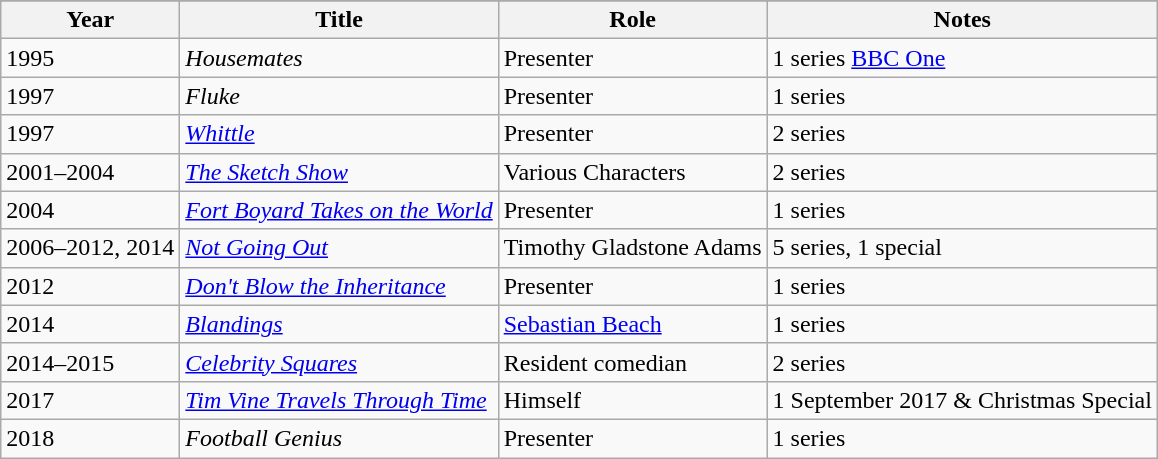<table class="wikitable">
<tr style="background:#b0c4de; text-align:center;">
</tr>
<tr>
<th>Year</th>
<th>Title</th>
<th>Role</th>
<th>Notes</th>
</tr>
<tr>
<td>1995</td>
<td><em>Housemates</em></td>
<td>Presenter</td>
<td>1 series <a href='#'>BBC One</a></td>
</tr>
<tr>
<td>1997</td>
<td><em>Fluke</em></td>
<td>Presenter</td>
<td>1 series</td>
</tr>
<tr>
<td>1997</td>
<td><em><a href='#'>Whittle</a></em></td>
<td>Presenter</td>
<td>2 series</td>
</tr>
<tr>
<td>2001–2004</td>
<td><em><a href='#'>The Sketch Show</a></em></td>
<td>Various Characters</td>
<td>2 series</td>
</tr>
<tr>
<td>2004</td>
<td><em><a href='#'>Fort Boyard Takes on the World</a></em></td>
<td>Presenter</td>
<td>1 series</td>
</tr>
<tr>
<td>2006–2012, 2014</td>
<td><em><a href='#'>Not Going Out</a></em></td>
<td>Timothy Gladstone Adams</td>
<td>5 series, 1 special</td>
</tr>
<tr>
<td>2012</td>
<td><em><a href='#'>Don't Blow the Inheritance</a></em></td>
<td>Presenter</td>
<td>1 series</td>
</tr>
<tr>
<td>2014</td>
<td><em><a href='#'>Blandings</a></em></td>
<td><a href='#'>Sebastian Beach</a></td>
<td>1 series</td>
</tr>
<tr>
<td>2014–2015</td>
<td><em><a href='#'>Celebrity Squares</a></em></td>
<td>Resident comedian</td>
<td>2 series</td>
</tr>
<tr>
<td>2017</td>
<td><em><a href='#'>Tim Vine Travels Through Time</a></em></td>
<td>Himself</td>
<td>1 September 2017 & Christmas Special</td>
</tr>
<tr>
<td>2018</td>
<td><em>Football Genius</em></td>
<td>Presenter</td>
<td>1 series</td>
</tr>
</table>
